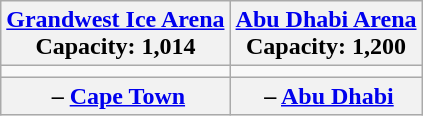<table class="wikitable" style="text-align:center;">
<tr>
<th><a href='#'>Grandwest Ice Arena</a><br>Capacity: 1,014</th>
<th><a href='#'>Abu Dhabi Arena</a><br>Capacity: 1,200</th>
</tr>
<tr>
<td></td>
<td></td>
</tr>
<tr>
<th> – <a href='#'>Cape Town</a></th>
<th> – <a href='#'>Abu Dhabi</a></th>
</tr>
</table>
